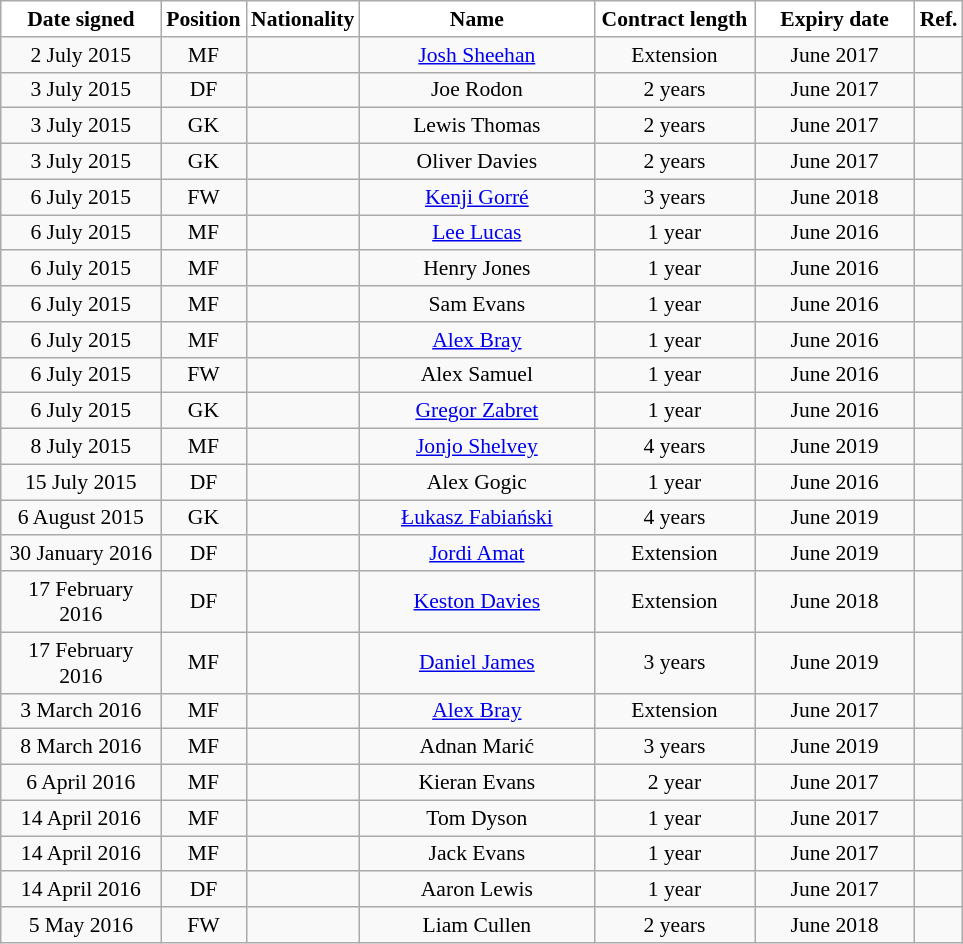<table class="wikitable"  style="text-align:center; font-size:90%; ">
<tr>
<th style="background:white; color:black; width:100px;">Date signed</th>
<th style="background:white; color:black; width:50px;">Position</th>
<th style="background:white; color:black; width:50px;">Nationality</th>
<th style="background:white; color:black; width:150px;">Name</th>
<th style="background:white; color:black; width:100px;">Contract length</th>
<th style="background:white; color:black; width:100px;">Expiry date</th>
<th style="background:white; color:black;">Ref.</th>
</tr>
<tr>
<td>2 July 2015</td>
<td>MF</td>
<td></td>
<td><a href='#'>Josh Sheehan</a></td>
<td>Extension</td>
<td>June 2017</td>
<td></td>
</tr>
<tr>
<td>3 July 2015</td>
<td>DF</td>
<td></td>
<td>Joe Rodon</td>
<td>2 years</td>
<td>June 2017</td>
<td></td>
</tr>
<tr>
<td>3 July 2015</td>
<td>GK</td>
<td></td>
<td>Lewis Thomas</td>
<td>2 years</td>
<td>June 2017</td>
<td></td>
</tr>
<tr>
<td>3 July 2015</td>
<td>GK</td>
<td></td>
<td>Oliver Davies</td>
<td>2 years</td>
<td>June 2017</td>
<td></td>
</tr>
<tr>
<td>6 July 2015</td>
<td>FW</td>
<td></td>
<td><a href='#'>Kenji Gorré</a></td>
<td>3 years</td>
<td>June 2018</td>
<td></td>
</tr>
<tr>
<td>6 July 2015</td>
<td>MF</td>
<td></td>
<td><a href='#'>Lee Lucas</a></td>
<td>1 year</td>
<td>June 2016</td>
<td></td>
</tr>
<tr>
<td>6 July 2015</td>
<td>MF</td>
<td></td>
<td>Henry Jones</td>
<td>1 year</td>
<td>June 2016</td>
<td></td>
</tr>
<tr>
<td>6 July 2015</td>
<td>MF</td>
<td></td>
<td>Sam Evans</td>
<td>1 year</td>
<td>June 2016</td>
<td></td>
</tr>
<tr>
<td>6 July 2015</td>
<td>MF</td>
<td></td>
<td><a href='#'>Alex Bray</a></td>
<td>1 year</td>
<td>June 2016</td>
<td></td>
</tr>
<tr>
<td>6 July 2015</td>
<td>FW</td>
<td></td>
<td>Alex Samuel</td>
<td>1 year</td>
<td>June 2016</td>
<td></td>
</tr>
<tr>
<td>6 July 2015</td>
<td>GK</td>
<td></td>
<td><a href='#'>Gregor Zabret</a></td>
<td>1 year</td>
<td>June 2016</td>
<td></td>
</tr>
<tr>
<td>8 July 2015</td>
<td>MF</td>
<td></td>
<td><a href='#'>Jonjo Shelvey</a></td>
<td>4 years</td>
<td>June 2019</td>
<td></td>
</tr>
<tr>
<td>15 July 2015</td>
<td>DF</td>
<td></td>
<td>Alex Gogic</td>
<td>1 year</td>
<td>June 2016</td>
<td></td>
</tr>
<tr>
<td>6 August 2015</td>
<td>GK</td>
<td></td>
<td><a href='#'>Łukasz Fabiański</a></td>
<td>4 years</td>
<td>June 2019</td>
<td></td>
</tr>
<tr>
<td>30 January 2016</td>
<td>DF</td>
<td></td>
<td><a href='#'>Jordi Amat</a></td>
<td>Extension</td>
<td>June 2019</td>
<td></td>
</tr>
<tr>
<td>17 February 2016</td>
<td>DF</td>
<td></td>
<td><a href='#'>Keston Davies</a></td>
<td>Extension</td>
<td>June 2018</td>
<td></td>
</tr>
<tr>
<td>17 February 2016</td>
<td>MF</td>
<td></td>
<td><a href='#'>Daniel James</a></td>
<td>3 years</td>
<td>June 2019</td>
<td></td>
</tr>
<tr>
<td>3 March 2016</td>
<td>MF</td>
<td></td>
<td><a href='#'>Alex Bray</a></td>
<td>Extension</td>
<td>June 2017</td>
<td></td>
</tr>
<tr>
<td>8 March 2016</td>
<td>MF</td>
<td></td>
<td>Adnan Marić</td>
<td>3 years</td>
<td>June 2019</td>
<td></td>
</tr>
<tr>
<td>6 April 2016</td>
<td>MF</td>
<td></td>
<td>Kieran Evans</td>
<td>2 year</td>
<td>June 2017</td>
<td></td>
</tr>
<tr>
<td>14 April 2016</td>
<td>MF</td>
<td></td>
<td>Tom Dyson</td>
<td>1 year</td>
<td>June 2017</td>
<td></td>
</tr>
<tr>
<td>14 April 2016</td>
<td>MF</td>
<td></td>
<td>Jack Evans</td>
<td>1 year</td>
<td>June 2017</td>
<td></td>
</tr>
<tr>
<td>14 April 2016</td>
<td>DF</td>
<td></td>
<td>Aaron Lewis</td>
<td>1 year</td>
<td>June 2017</td>
<td></td>
</tr>
<tr>
<td>5 May 2016</td>
<td>FW</td>
<td></td>
<td>Liam Cullen</td>
<td>2 years</td>
<td>June 2018</td>
<td></td>
</tr>
</table>
